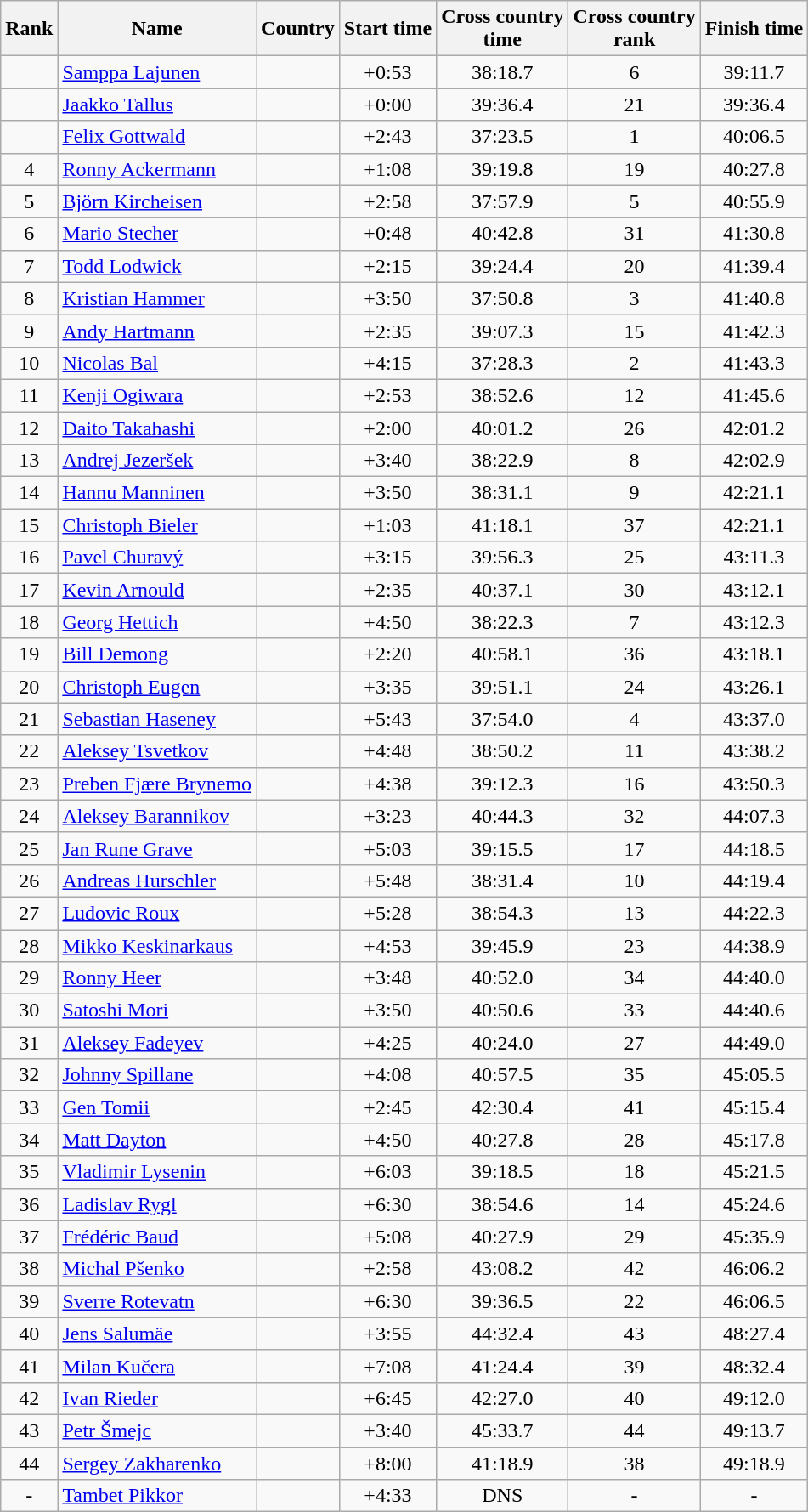<table class="wikitable sortable" style="text-align:center">
<tr>
<th>Rank</th>
<th>Name</th>
<th>Country</th>
<th>Start time</th>
<th>Cross country<br> time</th>
<th>Cross country <br>rank</th>
<th>Finish time</th>
</tr>
<tr>
<td></td>
<td align=left><a href='#'>Samppa Lajunen</a></td>
<td align=left></td>
<td>+0:53</td>
<td>38:18.7</td>
<td>6</td>
<td>39:11.7</td>
</tr>
<tr>
<td></td>
<td align=left><a href='#'>Jaakko Tallus</a></td>
<td align=left></td>
<td>+0:00</td>
<td>39:36.4</td>
<td>21</td>
<td>39:36.4</td>
</tr>
<tr>
<td></td>
<td align=left><a href='#'>Felix Gottwald</a></td>
<td align=left></td>
<td>+2:43</td>
<td>37:23.5</td>
<td>1</td>
<td>40:06.5</td>
</tr>
<tr>
<td>4</td>
<td align=left><a href='#'>Ronny Ackermann</a></td>
<td align=left></td>
<td>+1:08</td>
<td>39:19.8</td>
<td>19</td>
<td>40:27.8</td>
</tr>
<tr>
<td>5</td>
<td align=left><a href='#'>Björn Kircheisen</a></td>
<td align=left></td>
<td>+2:58</td>
<td>37:57.9</td>
<td>5</td>
<td>40:55.9</td>
</tr>
<tr>
<td>6</td>
<td align=left><a href='#'>Mario Stecher</a></td>
<td align=left></td>
<td>+0:48</td>
<td>40:42.8</td>
<td>31</td>
<td>41:30.8</td>
</tr>
<tr>
<td>7</td>
<td align=left><a href='#'>Todd Lodwick</a></td>
<td align=left></td>
<td>+2:15</td>
<td>39:24.4</td>
<td>20</td>
<td>41:39.4</td>
</tr>
<tr>
<td>8</td>
<td align=left><a href='#'>Kristian Hammer</a></td>
<td align=left></td>
<td>+3:50</td>
<td>37:50.8</td>
<td>3</td>
<td>41:40.8</td>
</tr>
<tr>
<td>9</td>
<td align=left><a href='#'>Andy Hartmann</a></td>
<td align=left></td>
<td>+2:35</td>
<td>39:07.3</td>
<td>15</td>
<td>41:42.3</td>
</tr>
<tr>
<td>10</td>
<td align=left><a href='#'>Nicolas Bal</a></td>
<td align=left></td>
<td>+4:15</td>
<td>37:28.3</td>
<td>2</td>
<td>41:43.3</td>
</tr>
<tr>
<td>11</td>
<td align=left><a href='#'>Kenji Ogiwara</a></td>
<td align=left></td>
<td>+2:53</td>
<td>38:52.6</td>
<td>12</td>
<td>41:45.6</td>
</tr>
<tr>
<td>12</td>
<td align=left><a href='#'>Daito Takahashi</a></td>
<td align=left></td>
<td>+2:00</td>
<td>40:01.2</td>
<td>26</td>
<td>42:01.2</td>
</tr>
<tr>
<td>13</td>
<td align=left><a href='#'>Andrej Jezeršek</a></td>
<td align=left></td>
<td>+3:40</td>
<td>38:22.9</td>
<td>8</td>
<td>42:02.9</td>
</tr>
<tr>
<td>14</td>
<td align=left><a href='#'>Hannu Manninen</a></td>
<td align=left></td>
<td>+3:50</td>
<td>38:31.1</td>
<td>9</td>
<td>42:21.1</td>
</tr>
<tr>
<td>15</td>
<td align=left><a href='#'>Christoph Bieler</a></td>
<td align=left></td>
<td>+1:03</td>
<td>41:18.1</td>
<td>37</td>
<td>42:21.1</td>
</tr>
<tr>
<td>16</td>
<td align=left><a href='#'>Pavel Churavý</a></td>
<td align=left></td>
<td>+3:15</td>
<td>39:56.3</td>
<td>25</td>
<td>43:11.3</td>
</tr>
<tr>
<td>17</td>
<td align=left><a href='#'>Kevin Arnould</a></td>
<td align=left></td>
<td>+2:35</td>
<td>40:37.1</td>
<td>30</td>
<td>43:12.1</td>
</tr>
<tr>
<td>18</td>
<td align=left><a href='#'>Georg Hettich</a></td>
<td align=left></td>
<td>+4:50</td>
<td>38:22.3</td>
<td>7</td>
<td>43:12.3</td>
</tr>
<tr>
<td>19</td>
<td align=left><a href='#'>Bill Demong</a></td>
<td align=left></td>
<td>+2:20</td>
<td>40:58.1</td>
<td>36</td>
<td>43:18.1</td>
</tr>
<tr>
<td>20</td>
<td align=left><a href='#'>Christoph Eugen</a></td>
<td align=left></td>
<td>+3:35</td>
<td>39:51.1</td>
<td>24</td>
<td>43:26.1</td>
</tr>
<tr>
<td>21</td>
<td align=left><a href='#'>Sebastian Haseney</a></td>
<td align=left></td>
<td>+5:43</td>
<td>37:54.0</td>
<td>4</td>
<td>43:37.0</td>
</tr>
<tr>
<td>22</td>
<td align=left><a href='#'>Aleksey Tsvetkov</a></td>
<td align=left></td>
<td>+4:48</td>
<td>38:50.2</td>
<td>11</td>
<td>43:38.2</td>
</tr>
<tr>
<td>23</td>
<td align=left><a href='#'>Preben Fjære Brynemo</a></td>
<td align=left></td>
<td>+4:38</td>
<td>39:12.3</td>
<td>16</td>
<td>43:50.3</td>
</tr>
<tr>
<td>24</td>
<td align=left><a href='#'>Aleksey Barannikov</a></td>
<td align=left></td>
<td>+3:23</td>
<td>40:44.3</td>
<td>32</td>
<td>44:07.3</td>
</tr>
<tr>
<td>25</td>
<td align=left><a href='#'>Jan Rune Grave</a></td>
<td align=left></td>
<td>+5:03</td>
<td>39:15.5</td>
<td>17</td>
<td>44:18.5</td>
</tr>
<tr>
<td>26</td>
<td align=left><a href='#'>Andreas Hurschler</a></td>
<td align=left></td>
<td>+5:48</td>
<td>38:31.4</td>
<td>10</td>
<td>44:19.4</td>
</tr>
<tr>
<td>27</td>
<td align=left><a href='#'>Ludovic Roux</a></td>
<td align=left></td>
<td>+5:28</td>
<td>38:54.3</td>
<td>13</td>
<td>44:22.3</td>
</tr>
<tr>
<td>28</td>
<td align=left><a href='#'>Mikko Keskinarkaus</a></td>
<td align=left></td>
<td>+4:53</td>
<td>39:45.9</td>
<td>23</td>
<td>44:38.9</td>
</tr>
<tr>
<td>29</td>
<td align=left><a href='#'>Ronny Heer</a></td>
<td align=left></td>
<td>+3:48</td>
<td>40:52.0</td>
<td>34</td>
<td>44:40.0</td>
</tr>
<tr>
<td>30</td>
<td align=left><a href='#'>Satoshi Mori</a></td>
<td align=left></td>
<td>+3:50</td>
<td>40:50.6</td>
<td>33</td>
<td>44:40.6</td>
</tr>
<tr>
<td>31</td>
<td align=left><a href='#'>Aleksey Fadeyev</a></td>
<td align=left></td>
<td>+4:25</td>
<td>40:24.0</td>
<td>27</td>
<td>44:49.0</td>
</tr>
<tr>
<td>32</td>
<td align=left><a href='#'>Johnny Spillane</a></td>
<td align=left></td>
<td>+4:08</td>
<td>40:57.5</td>
<td>35</td>
<td>45:05.5</td>
</tr>
<tr>
<td>33</td>
<td align=left><a href='#'>Gen Tomii</a></td>
<td align=left></td>
<td>+2:45</td>
<td>42:30.4</td>
<td>41</td>
<td>45:15.4</td>
</tr>
<tr>
<td>34</td>
<td align=left><a href='#'>Matt Dayton</a></td>
<td align=left></td>
<td>+4:50</td>
<td>40:27.8</td>
<td>28</td>
<td>45:17.8</td>
</tr>
<tr>
<td>35</td>
<td align=left><a href='#'>Vladimir Lysenin</a></td>
<td align=left></td>
<td>+6:03</td>
<td>39:18.5</td>
<td>18</td>
<td>45:21.5</td>
</tr>
<tr>
<td>36</td>
<td align=left><a href='#'>Ladislav Rygl</a></td>
<td align=left></td>
<td>+6:30</td>
<td>38:54.6</td>
<td>14</td>
<td>45:24.6</td>
</tr>
<tr>
<td>37</td>
<td align=left><a href='#'>Frédéric Baud</a></td>
<td align=left></td>
<td>+5:08</td>
<td>40:27.9</td>
<td>29</td>
<td>45:35.9</td>
</tr>
<tr>
<td>38</td>
<td align=left><a href='#'>Michal Pšenko</a></td>
<td align=left></td>
<td>+2:58</td>
<td>43:08.2</td>
<td>42</td>
<td>46:06.2</td>
</tr>
<tr>
<td>39</td>
<td align=left><a href='#'>Sverre Rotevatn</a></td>
<td align=left></td>
<td>+6:30</td>
<td>39:36.5</td>
<td>22</td>
<td>46:06.5</td>
</tr>
<tr>
<td>40</td>
<td align=left><a href='#'>Jens Salumäe</a></td>
<td align=left></td>
<td>+3:55</td>
<td>44:32.4</td>
<td>43</td>
<td>48:27.4</td>
</tr>
<tr>
<td>41</td>
<td align=left><a href='#'>Milan Kučera</a></td>
<td align=left></td>
<td>+7:08</td>
<td>41:24.4</td>
<td>39</td>
<td>48:32.4</td>
</tr>
<tr>
<td>42</td>
<td align=left><a href='#'>Ivan Rieder</a></td>
<td align=left></td>
<td>+6:45</td>
<td>42:27.0</td>
<td>40</td>
<td>49:12.0</td>
</tr>
<tr>
<td>43</td>
<td align=left><a href='#'>Petr Šmejc</a></td>
<td align=left></td>
<td>+3:40</td>
<td>45:33.7</td>
<td>44</td>
<td>49:13.7</td>
</tr>
<tr>
<td>44</td>
<td align=left><a href='#'>Sergey Zakharenko</a></td>
<td align=left></td>
<td>+8:00</td>
<td>41:18.9</td>
<td>38</td>
<td>49:18.9</td>
</tr>
<tr>
<td>-</td>
<td align=left><a href='#'>Tambet Pikkor</a></td>
<td align=left></td>
<td>+4:33</td>
<td>DNS</td>
<td>-</td>
<td>-</td>
</tr>
</table>
